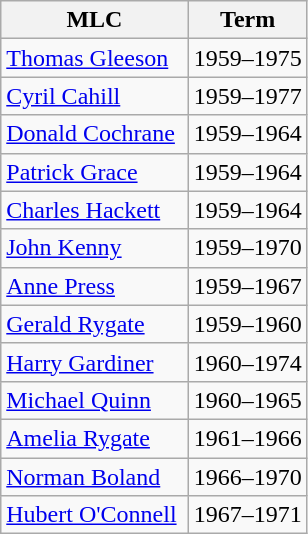<table class="wikitable">
<tr>
<th>MLC</th>
<th>Term</th>
</tr>
<tr>
<td><a href='#'>Thomas Gleeson</a> </td>
<td>1959–1975</td>
</tr>
<tr>
<td><a href='#'>Cyril Cahill</a> </td>
<td>1959–1977</td>
</tr>
<tr>
<td><a href='#'>Donald Cochrane</a> </td>
<td>1959–1964</td>
</tr>
<tr>
<td><a href='#'>Patrick Grace</a> </td>
<td>1959–1964</td>
</tr>
<tr>
<td><a href='#'>Charles Hackett</a> </td>
<td>1959–1964</td>
</tr>
<tr>
<td><a href='#'>John Kenny</a> </td>
<td>1959–1970</td>
</tr>
<tr>
<td><a href='#'>Anne Press</a> </td>
<td>1959–1967</td>
</tr>
<tr>
<td><a href='#'>Gerald Rygate</a> </td>
<td>1959–1960</td>
</tr>
<tr>
<td><a href='#'>Harry Gardiner</a></td>
<td>1960–1974</td>
</tr>
<tr>
<td><a href='#'>Michael Quinn</a> </td>
<td>1960–1965</td>
</tr>
<tr>
<td><a href='#'>Amelia Rygate</a> </td>
<td>1961–1966</td>
</tr>
<tr>
<td><a href='#'>Norman Boland</a> </td>
<td>1966–1970</td>
</tr>
<tr>
<td><a href='#'>Hubert O'Connell</a> </td>
<td>1967–1971</td>
</tr>
</table>
